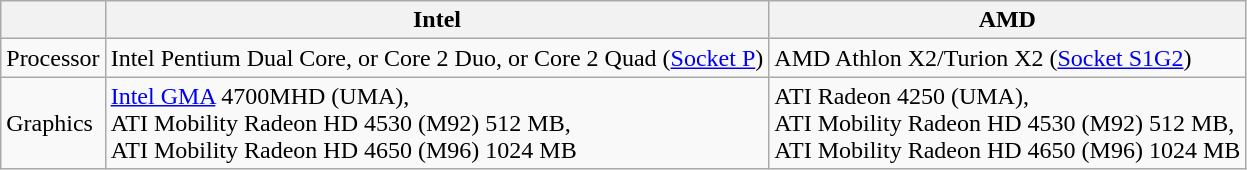<table class="wikitable">
<tr>
<th></th>
<th>Intel</th>
<th>AMD</th>
</tr>
<tr>
<td>Processor</td>
<td>Intel Pentium Dual Core, or Core 2 Duo, or Core 2 Quad (<a href='#'>Socket P</a>)</td>
<td>AMD Athlon X2/Turion X2 (<a href='#'>Socket S1G2</a>)</td>
</tr>
<tr>
<td>Graphics</td>
<td><a href='#'>Intel GMA</a> 4700MHD (UMA),<br>ATI Mobility Radeon HD 4530 (M92) 512 MB,<br>ATI Mobility Radeon HD 4650 (M96) 1024 MB</td>
<td>ATI Radeon 4250 (UMA),<br>ATI Mobility Radeon HD 4530 (M92) 512 MB,<br>ATI Mobility Radeon HD 4650 (M96) 1024 MB</td>
</tr>
</table>
